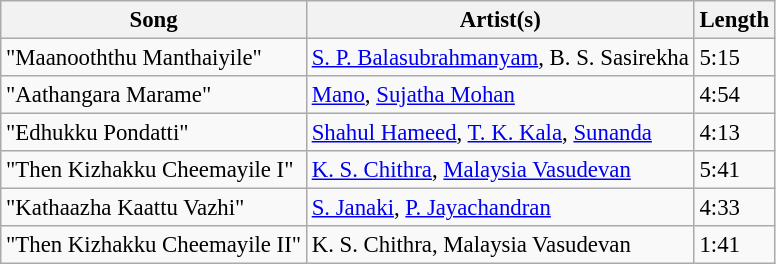<table class="wikitable tracklist" style="font-size:95%;">
<tr>
<th>Song</th>
<th>Artist(s)</th>
<th>Length</th>
</tr>
<tr>
<td>"Maanooththu Manthaiyile"</td>
<td><a href='#'>S. P. Balasubrahmanyam</a>, B. S. Sasirekha</td>
<td>5:15</td>
</tr>
<tr>
<td>"Aathangara Marame"</td>
<td><a href='#'>Mano</a>, <a href='#'>Sujatha Mohan</a></td>
<td>4:54</td>
</tr>
<tr>
<td>"Edhukku Pondatti"</td>
<td><a href='#'>Shahul Hameed</a>, <a href='#'>T. K. Kala</a>, <a href='#'>Sunanda</a></td>
<td>4:13</td>
</tr>
<tr>
<td>"Then Kizhakku Cheemayile I"</td>
<td><a href='#'>K. S. Chithra</a>, <a href='#'>Malaysia Vasudevan</a></td>
<td>5:41</td>
</tr>
<tr>
<td>"Kathaazha Kaattu Vazhi"</td>
<td><a href='#'>S. Janaki</a>, <a href='#'>P. Jayachandran</a></td>
<td>4:33</td>
</tr>
<tr>
<td>"Then Kizhakku Cheemayile II"</td>
<td>K. S. Chithra, Malaysia Vasudevan</td>
<td>1:41</td>
</tr>
</table>
